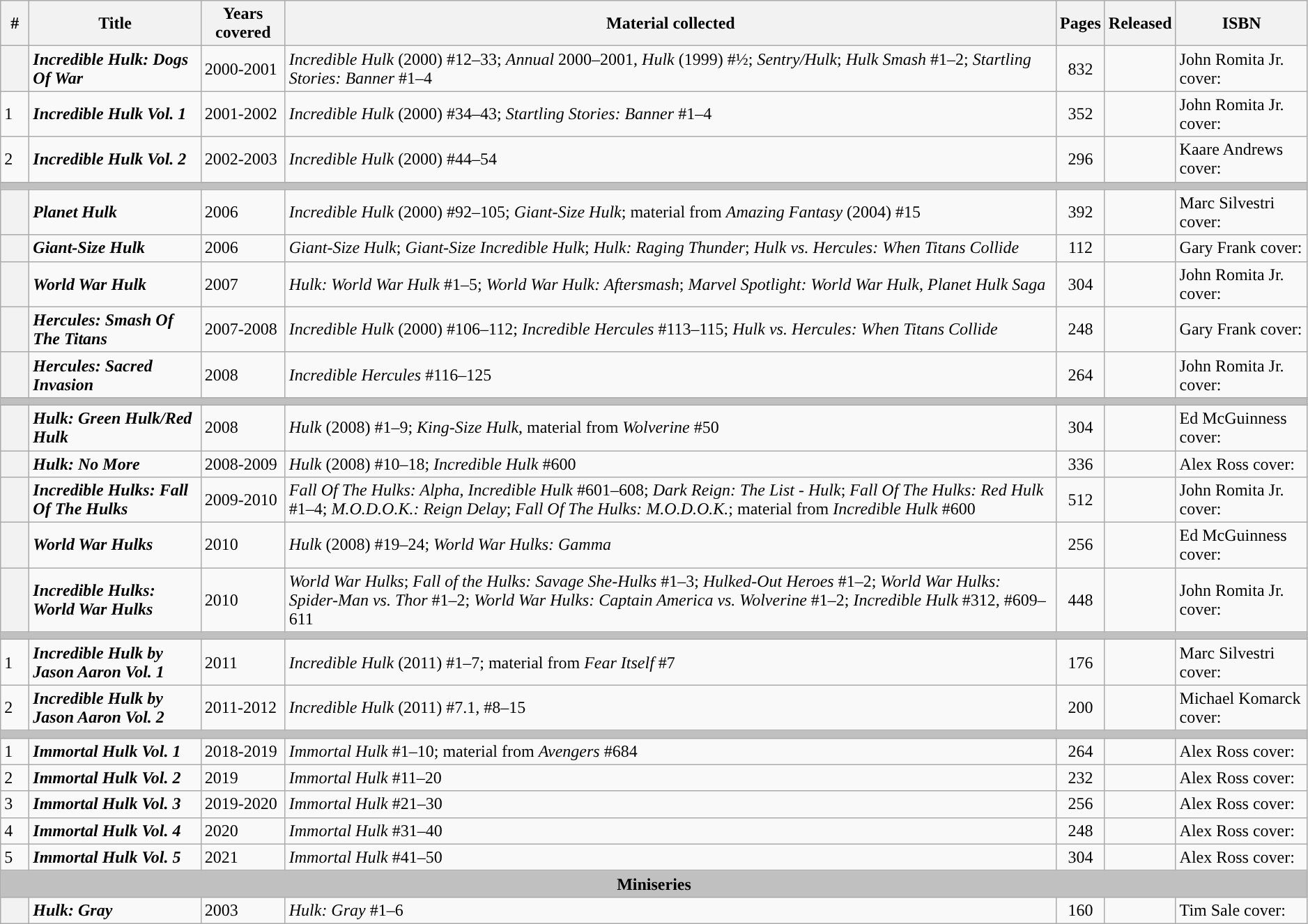<table class="wikitable sortable" width=99%>
<tr>
<th class="unsortable" width=20px>#</th>
<th>Title</th>
<th>Years covered</th>
<th class="unsortable">Material collected</th>
<th>Pages</th>
<th>Released</th>
<th class="unsortable">ISBN</th>
</tr>
<tr>
<th style="background-color: light grey;"></th>
<td><strong><em>Incredible Hulk: Dogs Of War</em></strong></td>
<td>2000-2001</td>
<td><em>Incredible Hulk</em> (2000) #12–33; <em>Annual</em> 2000–2001, <em>Hulk</em> (1999) #½; <em>Sentry/Hulk</em>; <em>Hulk Smash</em> #1–2; <em>Startling Stories: Banner</em> #1–4</td>
<td style="text-align: center;">832</td>
<td></td>
<td>John Romita Jr. cover: </td>
</tr>
<tr>
<td>1</td>
<td><strong><em>Incredible Hulk Vol. 1</em></strong></td>
<td>2001-2002</td>
<td><em>Incredible Hulk</em> (2000) #34–43; <em>Startling Stories: Banner</em> #1–4</td>
<td style="text-align: center;">352</td>
<td></td>
<td>John Romita Jr. cover: </td>
</tr>
<tr>
<td>2</td>
<td><strong><em>Incredible Hulk Vol. 2</em></strong></td>
<td>2002-2003</td>
<td><em>Incredible Hulk</em> (2000) #44–54</td>
<td style="text-align: center;">296</td>
<td></td>
<td>Kaare Andrews cover: </td>
</tr>
<tr>
<th colspan=7 style="background-color: silver;"></th>
</tr>
<tr>
<th style="background-color: light grey;"></th>
<td><strong><em>Planet Hulk</em></strong></td>
<td>2006</td>
<td><em>Incredible Hulk</em> (2000) #92–105; <em>Giant-Size Hulk</em>; material from <em>Amazing Fantasy</em> (2004) #15</td>
<td style="text-align: center;">392</td>
<td></td>
<td>Marc Silvestri cover: </td>
</tr>
<tr>
<th style="background-color: light grey;"></th>
<td><strong><em>Giant-Size Hulk</em></strong></td>
<td>2006</td>
<td><em>Giant-Size Hulk</em>; <em>Giant-Size Incredible Hulk</em>; <em>Hulk: Raging Thunder</em>; <em>Hulk vs. Hercules: When Titans Collide</em></td>
<td style="text-align: center;">112</td>
<td></td>
<td>Gary Frank cover: </td>
</tr>
<tr>
<th style="background-color: light grey;"></th>
<td><strong><em>World War Hulk</em></strong></td>
<td>2007</td>
<td><em>Hulk: World War Hulk</em> #1–5; <em>World War Hulk: Aftersmash</em>; <em>Marvel Spotlight: World War Hulk</em>, <em>Planet Hulk Saga</em></td>
<td style="text-align: center;">304</td>
<td></td>
<td>John Romita Jr. cover: </td>
</tr>
<tr>
<th style="background-color: light grey;"></th>
<td><strong><em>Hercules: Smash Of The Titans</em></strong></td>
<td>2007-2008</td>
<td><em>Incredible Hulk</em> (2000) #106–112; <em>Incredible Hercules</em> #113–115; <em>Hulk vs. Hercules: When Titans Collide</em></td>
<td style="text-align: center;">248</td>
<td></td>
<td>Gary Frank cover: </td>
</tr>
<tr>
<th style="background-color: light grey;"></th>
<td><strong><em>Hercules: Sacred Invasion</em></strong></td>
<td>2008</td>
<td><em>Incredible Hercules</em> #116–125</td>
<td style="text-align: center;">264</td>
<td></td>
<td>John Romita Jr. cover: </td>
</tr>
<tr>
<th colspan=7 style="background-color: silver;"></th>
</tr>
<tr>
<th style="background-color: light grey;"></th>
<td><strong><em>Hulk: Green Hulk/Red Hulk</em></strong></td>
<td>2008</td>
<td><em>Hulk</em> (2008) #1–9; <em>King-Size Hulk</em>, material from <em>Wolverine</em> #50</td>
<td style="text-align: center;">304</td>
<td></td>
<td>Ed McGuinness cover: </td>
</tr>
<tr>
<th style="background-color: light grey;"></th>
<td><strong><em>Hulk: No More</em></strong></td>
<td>2008-2009</td>
<td><em>Hulk</em> (2008) #10–18; <em>Incredible Hulk</em> #600</td>
<td style="text-align: center;">336</td>
<td></td>
<td>Alex Ross cover: </td>
</tr>
<tr>
<th style="background-color: light grey;"></th>
<td><strong><em>Incredible Hulks: Fall Of The Hulks</em></strong></td>
<td>2009-2010</td>
<td><em>Fall Of The Hulks: Alpha</em>, <em>Incredible Hulk</em> #601–608; <em>Dark Reign: The List - Hulk</em>; <em>Fall Of The Hulks: Red Hulk</em> #1–4; <em>M.O.D.O.K.: Reign Delay</em>; <em>Fall Of The Hulks: M.O.D.O.K.</em>; material from <em>Incredible Hulk</em> #600</td>
<td style="text-align: center;">512</td>
<td></td>
<td>John Romita Jr. cover: </td>
</tr>
<tr>
<th style="background-color: light grey;"></th>
<td><strong><em>World War Hulks</em></strong></td>
<td>2010</td>
<td><em>Hulk</em> (2008) #19–24; <em>World War Hulks: Gamma</em></td>
<td style="text-align: center;">256</td>
<td></td>
<td>Ed McGuinness cover: </td>
</tr>
<tr>
<th style="background-color: light grey;"></th>
<td><strong><em>Incredible Hulks: World War Hulks</em></strong></td>
<td>2010</td>
<td><em>World War Hulks</em>; <em>Fall of the Hulks: Savage She-Hulks</em> #1–3; <em>Hulked-Out Heroes</em> #1–2; <em>World War Hulks: Spider-Man vs. Thor</em> #1–2; <em>World War Hulks: Captain America vs. Wolverine</em> #1–2; <em>Incredible Hulk</em> #312, #609–611</td>
<td style="text-align: center;">448</td>
<td></td>
<td>John Romita Jr. cover: </td>
</tr>
<tr>
<th colspan=7 style="background-color: silver;"></th>
</tr>
<tr>
<td>1</td>
<td><strong><em>Incredible Hulk by Jason Aaron Vol. 1</em></strong></td>
<td>2011</td>
<td><em>Incredible Hulk</em> (2011) #1–7; material from <em>Fear Itself</em> #7</td>
<td style="text-align: center;">176</td>
<td></td>
<td>Marc Silvestri cover: </td>
</tr>
<tr>
<td>2</td>
<td><strong><em>Incredible Hulk by Jason Aaron Vol. 2</em></strong></td>
<td>2011-2012</td>
<td><em>Incredible Hulk</em> (2011) #7.1, #8–15</td>
<td style="text-align: center;">200</td>
<td></td>
<td>Michael Komarck cover: </td>
</tr>
<tr>
<th colspan=7 style="background-color: silver;"></th>
</tr>
<tr>
<td>1</td>
<td><strong><em>Immortal Hulk Vol. 1</em></strong></td>
<td>2018-2019</td>
<td><em>Immortal Hulk</em> #1–10; material from <em>Avengers</em> #684</td>
<td style="text-align: center;">264</td>
<td></td>
<td>Alex Ross cover: </td>
</tr>
<tr>
<td>2</td>
<td><strong><em>Immortal Hulk Vol. 2</em></strong></td>
<td>2019</td>
<td><em>Immortal Hulk</em> #11–20</td>
<td style="text-align: center;">232</td>
<td></td>
<td>Alex Ross cover: </td>
</tr>
<tr>
<td>3</td>
<td><strong><em>Immortal Hulk Vol. 3</em></strong></td>
<td>2019-2020</td>
<td><em>Immortal Hulk</em> #21–30</td>
<td style="text-align: center;">256</td>
<td></td>
<td>Alex Ross cover: </td>
</tr>
<tr>
<td>4</td>
<td><strong><em>Immortal Hulk Vol. 4</em></strong></td>
<td>2020</td>
<td><em>Immortal Hulk</em> #31–40</td>
<td style="text-align: center;">248</td>
<td></td>
<td>Alex Ross cover: </td>
</tr>
<tr>
<td>5</td>
<td><strong><em>Immortal Hulk Vol. 5</em></strong></td>
<td>2021</td>
<td><em>Immortal Hulk</em> #41–50</td>
<td style="text-align: center;">304</td>
<td></td>
<td>Alex Ross cover: </td>
</tr>
<tr>
<th colspan=7 style="background-color: silver;">Miniseries</th>
</tr>
<tr>
<th style="background-color: light grey;"></th>
<td><strong><em>Hulk: Gray</em></strong></td>
<td>2003</td>
<td><em>Hulk: Gray</em> #1–6</td>
<td style="text-align: center;">160</td>
<td></td>
<td>Tim Sale cover: </td>
</tr>
</table>
